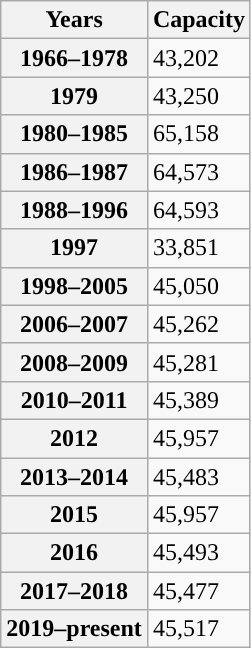<table class="wikitable">
<tr>
<th scope="row">Years</th>
<th scope="row">Capacity</th>
</tr>
<tr>
<th scope="row">1966–1978</th>
<td><div>43,202</div></td>
</tr>
<tr>
<th scope="row">1979</th>
<td><div>43,250</div></td>
</tr>
<tr>
<th scope="row">1980–1985</th>
<td><div>65,158</div></td>
</tr>
<tr>
<th scope="row">1986–1987</th>
<td><div>64,573</div></td>
</tr>
<tr>
<th scope="row">1988–1996</th>
<td><div>64,593</div></td>
</tr>
<tr>
<th scope="row">1997</th>
<td><div>33,851</div></td>
</tr>
<tr>
<th scope="row">1998–2005</th>
<td><div>45,050</div></td>
</tr>
<tr>
<th scope="row">2006–2007</th>
<td><div>45,262</div></td>
</tr>
<tr>
<th scope="row">2008–2009</th>
<td><div>45,281</div></td>
</tr>
<tr>
<th scope="row">2010–2011</th>
<td><div>45,389</div></td>
</tr>
<tr>
<th scope="row">2012</th>
<td><div>45,957</div></td>
</tr>
<tr>
<th scope="row">2013–2014</th>
<td><div>45,483</div></td>
</tr>
<tr>
<th scope="row">2015</th>
<td><div>45,957</div></td>
</tr>
<tr>
<th scope="row">2016</th>
<td>45,493</td>
</tr>
<tr>
<th scope="row">2017–2018</th>
<td>45,477</td>
</tr>
<tr>
<th scope="row">2019–present</th>
<td>45,517</td>
</tr>
</table>
